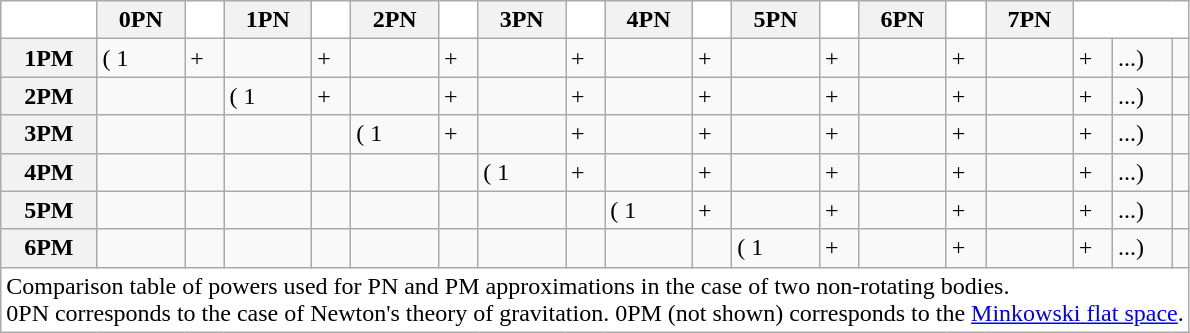<table class="wikitable">
<tr>
<td style="background-color:white;"></td>
<th>0PN</th>
<td style="background-color:white;"></td>
<th>1PN</th>
<td style="background-color:white;"></td>
<th>2PN</th>
<td style="background-color:white;"></td>
<th>3PN</th>
<td style="background-color:white;"></td>
<th>4PN</th>
<td style="background-color:white;"></td>
<th>5PN</th>
<td style="background-color:white;"></td>
<th>6PN</th>
<td style="background-color:white;"></td>
<th>7PN</th>
<td colspan="3" style="background-color:white;"></td>
</tr>
<tr>
<th>1PM</th>
<td>( 1</td>
<td>+</td>
<td></td>
<td>+</td>
<td></td>
<td>+</td>
<td></td>
<td>+</td>
<td></td>
<td>+</td>
<td></td>
<td>+</td>
<td></td>
<td>+</td>
<td></td>
<td>+</td>
<td>...)</td>
<td></td>
</tr>
<tr>
<th>2PM</th>
<td></td>
<td></td>
<td>( 1</td>
<td>+</td>
<td></td>
<td>+</td>
<td></td>
<td>+</td>
<td></td>
<td>+</td>
<td></td>
<td>+</td>
<td></td>
<td>+</td>
<td></td>
<td>+</td>
<td>...)</td>
<td></td>
</tr>
<tr>
<th>3PM</th>
<td></td>
<td></td>
<td></td>
<td></td>
<td>( 1</td>
<td>+</td>
<td></td>
<td>+</td>
<td></td>
<td>+</td>
<td></td>
<td>+</td>
<td></td>
<td>+</td>
<td></td>
<td>+</td>
<td>...)</td>
<td></td>
</tr>
<tr>
<th>4PM</th>
<td></td>
<td></td>
<td></td>
<td></td>
<td></td>
<td></td>
<td>( 1</td>
<td>+</td>
<td></td>
<td>+</td>
<td></td>
<td>+</td>
<td></td>
<td>+</td>
<td></td>
<td>+</td>
<td>...)</td>
<td></td>
</tr>
<tr>
<th>5PM</th>
<td></td>
<td></td>
<td></td>
<td></td>
<td></td>
<td></td>
<td></td>
<td></td>
<td>( 1</td>
<td>+</td>
<td></td>
<td>+</td>
<td></td>
<td>+</td>
<td></td>
<td>+</td>
<td>...)</td>
<td></td>
</tr>
<tr>
<th>6PM</th>
<td></td>
<td></td>
<td></td>
<td></td>
<td></td>
<td></td>
<td></td>
<td></td>
<td></td>
<td></td>
<td>( 1</td>
<td>+</td>
<td></td>
<td>+</td>
<td></td>
<td>+</td>
<td>...)</td>
<td></td>
</tr>
<tr>
<td colspan="19" style="background-color:white;">Comparison table of powers used for PN and PM approximations in the case of two non-rotating bodies.<br>0PN corresponds to the case of Newton's theory of gravitation. 0PM (not shown) corresponds to the <a href='#'>Minkowski flat space</a>.</td>
</tr>
</table>
